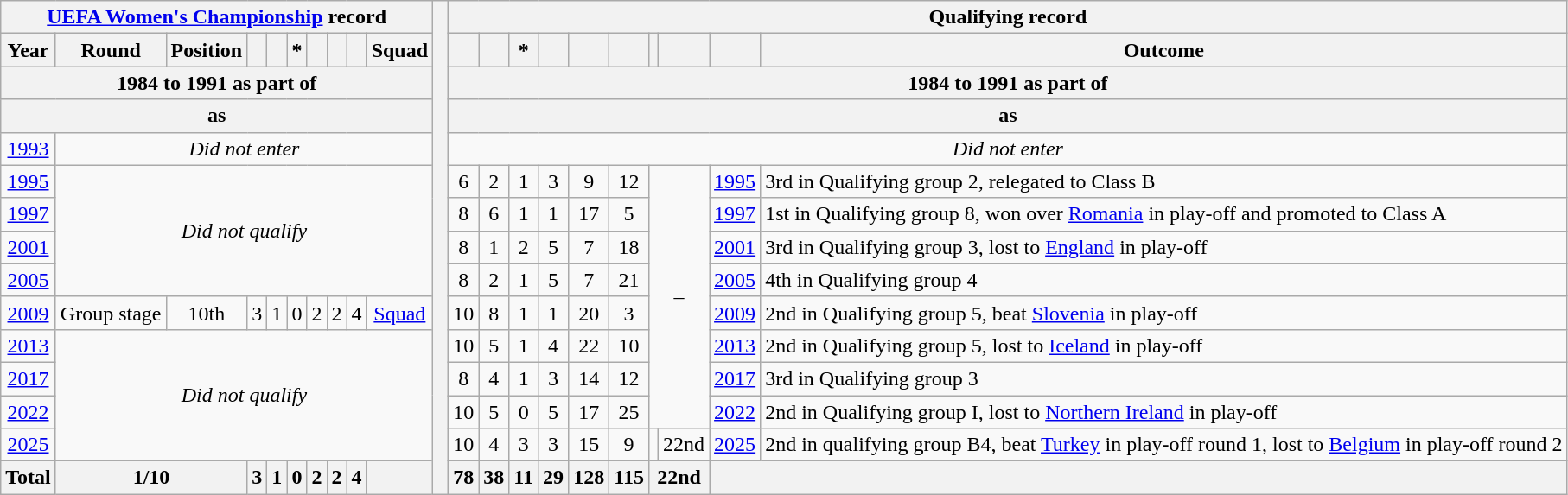<table class="wikitable" style="text-align: center;">
<tr>
<th colspan=10><a href='#'>UEFA Women's Championship</a> record</th>
<th style="width:1%;" rowspan=15></th>
<th colspan=10>Qualifying record</th>
</tr>
<tr>
<th>Year</th>
<th>Round</th>
<th>Position</th>
<th></th>
<th></th>
<th>*</th>
<th></th>
<th></th>
<th></th>
<th>Squad<br></th>
<th></th>
<th></th>
<th>*</th>
<th></th>
<th></th>
<th></th>
<th></th>
<th></th>
<th></th>
<th>Outcome</th>
</tr>
<tr>
<th colspan=10>1984 to 1991 as part of </th>
<th colspan=10>1984 to 1991 as part of </th>
</tr>
<tr>
<th colspan=10>as </th>
<th colspan=10>as </th>
</tr>
<tr>
<td> <a href='#'>1993</a></td>
<td colspan=9><em>Did not enter</em></td>
<td colspan=10><em>Did not enter</em></td>
</tr>
<tr>
<td> <a href='#'>1995</a></td>
<td colspan=9 rowspan=4><em>Did not qualify</em></td>
<td>6</td>
<td>2</td>
<td>1</td>
<td>3</td>
<td>9</td>
<td>12</td>
<td colspan=2 rowspan=8>–</td>
<td><a href='#'>1995</a></td>
<td align=left>3rd in Qualifying group 2, relegated to Class B</td>
</tr>
<tr>
<td> <a href='#'>1997</a></td>
<td>8</td>
<td>6</td>
<td>1</td>
<td>1</td>
<td>17</td>
<td>5</td>
<td><a href='#'>1997</a></td>
<td align=left>1st in Qualifying group 8, won over <a href='#'>Romania</a> in play-off and promoted to Class A</td>
</tr>
<tr>
<td> <a href='#'>2001</a></td>
<td>8</td>
<td>1</td>
<td>2</td>
<td>5</td>
<td>7</td>
<td>18</td>
<td><a href='#'>2001</a></td>
<td align=left>3rd in Qualifying group 3, lost to <a href='#'>England</a> in play-off</td>
</tr>
<tr>
<td> <a href='#'>2005</a></td>
<td>8</td>
<td>2</td>
<td>1</td>
<td>5</td>
<td>7</td>
<td>21</td>
<td><a href='#'>2005</a></td>
<td align=left>4th in Qualifying group 4</td>
</tr>
<tr>
<td> <a href='#'>2009</a></td>
<td>Group stage</td>
<td>10th</td>
<td>3</td>
<td>1</td>
<td>0</td>
<td>2</td>
<td>2</td>
<td>4</td>
<td><a href='#'>Squad</a></td>
<td>10</td>
<td>8</td>
<td>1</td>
<td>1</td>
<td>20</td>
<td>3</td>
<td><a href='#'>2009</a></td>
<td align=left>2nd in Qualifying group 5, beat <a href='#'>Slovenia</a> in play-off</td>
</tr>
<tr>
<td> <a href='#'>2013</a></td>
<td colspan=9 rowspan=4><em>Did not qualify</em></td>
<td>10</td>
<td>5</td>
<td>1</td>
<td>4</td>
<td>22</td>
<td>10</td>
<td><a href='#'>2013</a></td>
<td align=left>2nd in Qualifying group 5, lost to <a href='#'>Iceland</a> in play-off</td>
</tr>
<tr>
<td> <a href='#'>2017</a></td>
<td>8</td>
<td>4</td>
<td>1</td>
<td>3</td>
<td>14</td>
<td>12</td>
<td><a href='#'>2017</a></td>
<td align=left>3rd in Qualifying group 3</td>
</tr>
<tr>
<td> <a href='#'>2022</a></td>
<td>10</td>
<td>5</td>
<td>0</td>
<td>5</td>
<td>17</td>
<td>25</td>
<td><a href='#'>2022</a></td>
<td align=left>2nd in Qualifying group I, lost to <a href='#'>Northern Ireland</a> in play-off</td>
</tr>
<tr>
<td> <a href='#'>2025</a></td>
<td>10</td>
<td>4</td>
<td>3</td>
<td>3</td>
<td>15</td>
<td>9</td>
<td></td>
<td>22nd</td>
<td><a href='#'>2025</a></td>
<td align=left>2nd in qualifying group B4, beat <a href='#'>Turkey</a> in play-off round 1, lost to <a href='#'>Belgium</a> in play-off round 2</td>
</tr>
<tr>
<th>Total</th>
<th colspan=2>1/10</th>
<th>3</th>
<th>1</th>
<th>0</th>
<th>2</th>
<th>2</th>
<th>4</th>
<th></th>
<th>78</th>
<th>38</th>
<th>11</th>
<th>29</th>
<th>128</th>
<th>115</th>
<th colspan=2>22nd</th>
<th colspan=2></th>
</tr>
</table>
